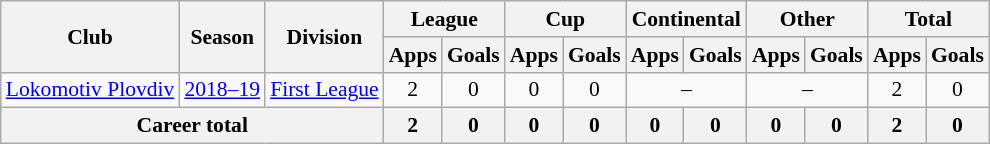<table class="wikitable" style="font-size:90%; text-align: center">
<tr>
<th rowspan=2>Club</th>
<th rowspan=2>Season</th>
<th rowspan="2">Division</th>
<th colspan=2>League</th>
<th colspan=2>Cup</th>
<th colspan=2>Continental</th>
<th colspan=2>Other</th>
<th colspan=2>Total</th>
</tr>
<tr>
<th>Apps</th>
<th>Goals</th>
<th>Apps</th>
<th>Goals</th>
<th>Apps</th>
<th>Goals</th>
<th>Apps</th>
<th>Goals</th>
<th>Apps</th>
<th>Goals</th>
</tr>
<tr>
<td rowspan="1"><a href='#'>Lokomotiv Plovdiv</a></td>
<td><a href='#'>2018–19</a></td>
<td><a href='#'>First League</a></td>
<td>2</td>
<td>0</td>
<td>0</td>
<td>0</td>
<td colspan="2">–</td>
<td colspan="2">–</td>
<td>2</td>
<td>0</td>
</tr>
<tr>
<th colspan=3>Career total</th>
<th>2</th>
<th>0</th>
<th>0</th>
<th>0</th>
<th>0</th>
<th>0</th>
<th>0</th>
<th>0</th>
<th>2</th>
<th>0</th>
</tr>
</table>
